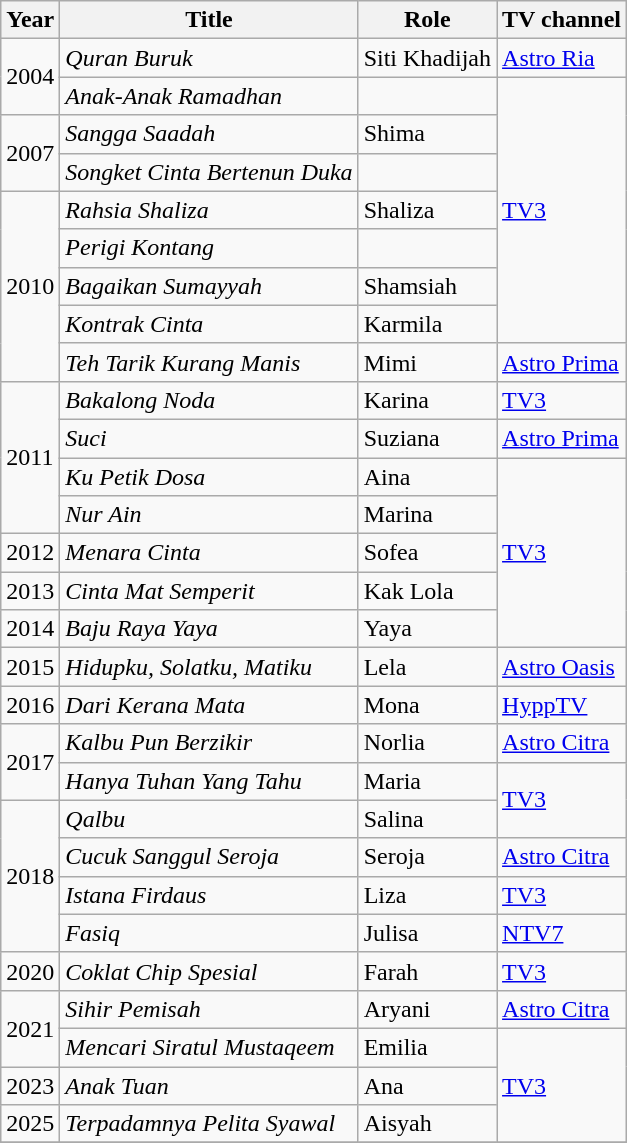<table class="wikitable">
<tr>
<th>Year</th>
<th>Title</th>
<th>Role</th>
<th>TV channel</th>
</tr>
<tr>
<td rowspan="2">2004</td>
<td><em>Quran Buruk</em></td>
<td>Siti Khadijah</td>
<td><a href='#'>Astro Ria</a></td>
</tr>
<tr>
<td><em>Anak-Anak Ramadhan</em></td>
<td></td>
<td rowspan="7"><a href='#'>TV3</a></td>
</tr>
<tr>
<td rowspan="2">2007</td>
<td><em>Sangga Saadah</em></td>
<td>Shima</td>
</tr>
<tr>
<td><em>Songket Cinta Bertenun Duka</em></td>
<td></td>
</tr>
<tr>
<td rowspan="5">2010</td>
<td><em>Rahsia Shaliza</em></td>
<td>Shaliza</td>
</tr>
<tr>
<td><em>Perigi Kontang</em></td>
<td></td>
</tr>
<tr>
<td><em>Bagaikan Sumayyah</em></td>
<td>Shamsiah</td>
</tr>
<tr>
<td><em>Kontrak Cinta</em></td>
<td>Karmila</td>
</tr>
<tr>
<td><em>Teh Tarik Kurang Manis</em></td>
<td>Mimi</td>
<td><a href='#'>Astro Prima</a></td>
</tr>
<tr>
<td rowspan="4">2011</td>
<td><em>Bakalong Noda</em></td>
<td>Karina</td>
<td><a href='#'>TV3</a></td>
</tr>
<tr>
<td><em>Suci</em></td>
<td>Suziana</td>
<td><a href='#'>Astro Prima</a></td>
</tr>
<tr>
<td><em>Ku Petik Dosa</em></td>
<td>Aina</td>
<td rowspan="5"><a href='#'>TV3</a></td>
</tr>
<tr>
<td><em>Nur Ain</em></td>
<td>Marina</td>
</tr>
<tr>
<td>2012</td>
<td><em>Menara Cinta</em></td>
<td>Sofea</td>
</tr>
<tr>
<td>2013</td>
<td><em>Cinta Mat Semperit</em></td>
<td>Kak Lola</td>
</tr>
<tr>
<td>2014</td>
<td><em>Baju Raya Yaya</em></td>
<td>Yaya</td>
</tr>
<tr>
<td>2015</td>
<td><em>Hidupku, Solatku, Matiku</em></td>
<td>Lela</td>
<td><a href='#'>Astro Oasis</a></td>
</tr>
<tr>
<td>2016</td>
<td><em>Dari Kerana Mata</em></td>
<td>Mona</td>
<td><a href='#'>HyppTV</a></td>
</tr>
<tr>
<td rowspan="2">2017</td>
<td><em>Kalbu Pun Berzikir</em></td>
<td>Norlia</td>
<td><a href='#'>Astro Citra</a></td>
</tr>
<tr>
<td><em>Hanya Tuhan Yang Tahu</em></td>
<td>Maria</td>
<td rowspan="2"><a href='#'>TV3</a></td>
</tr>
<tr>
<td rowspan="4">2018</td>
<td><em>Qalbu</em></td>
<td>Salina</td>
</tr>
<tr>
<td><em>Cucuk Sanggul Seroja</em></td>
<td>Seroja</td>
<td><a href='#'>Astro Citra</a></td>
</tr>
<tr>
<td><em>Istana Firdaus</em></td>
<td>Liza</td>
<td><a href='#'>TV3</a></td>
</tr>
<tr>
<td><em>Fasiq</em></td>
<td>Julisa</td>
<td><a href='#'>NTV7</a></td>
</tr>
<tr>
<td>2020</td>
<td><em>Coklat Chip Spesial</em></td>
<td>Farah</td>
<td><a href='#'>TV3</a></td>
</tr>
<tr>
<td rowspan="2">2021</td>
<td><em>Sihir Pemisah</em></td>
<td>Aryani</td>
<td><a href='#'>Astro Citra</a></td>
</tr>
<tr>
<td><em>Mencari Siratul Mustaqeem</em></td>
<td>Emilia</td>
<td rowspan="3"><a href='#'>TV3</a></td>
</tr>
<tr>
<td>2023</td>
<td><em>Anak Tuan</em></td>
<td>Ana</td>
</tr>
<tr>
<td>2025</td>
<td><em>Terpadamnya Pelita Syawal</em></td>
<td>Aisyah</td>
</tr>
<tr>
</tr>
</table>
